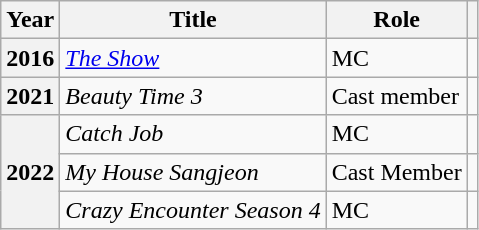<table class="wikitable plainrowheaders">
<tr>
<th scope="col">Year</th>
<th scope="col">Title</th>
<th scope="col">Role</th>
<th scope="col"></th>
</tr>
<tr>
<th scope="row">2016</th>
<td><em><a href='#'>The Show</a></em></td>
<td>MC</td>
<td style="text-align:center"></td>
</tr>
<tr>
<th scope="row">2021</th>
<td><em>Beauty Time 3</em></td>
<td>Cast member</td>
<td style="text-align:center"></td>
</tr>
<tr>
<th scope="row" rowspan="3">2022</th>
<td><em>Catch Job</em></td>
<td>MC</td>
<td style="text-align:center"></td>
</tr>
<tr>
<td><em>My House Sangjeon</em></td>
<td>Cast Member</td>
<td style="text-align:center"></td>
</tr>
<tr>
<td><em>Crazy Encounter Season 4</em></td>
<td>MC</td>
<td style="text-align:center"></td>
</tr>
</table>
